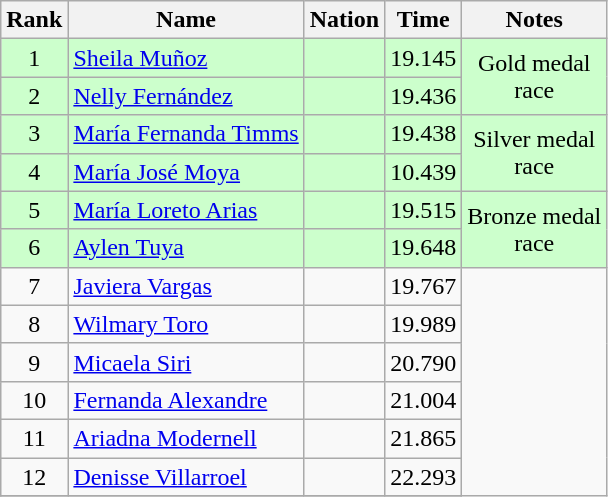<table class="wikitable" style="text-align:center">
<tr>
<th>Rank</th>
<th>Name</th>
<th>Nation</th>
<th>Time</th>
<th>Notes</th>
</tr>
<tr bgcolor=ccffcc>
<td>1</td>
<td align=left><a href='#'>Sheila Muñoz</a></td>
<td align=left></td>
<td>19.145</td>
<td rowspan="2">Gold medal<br>race</td>
</tr>
<tr bgcolor=ccffcc>
<td>2</td>
<td align=left><a href='#'>Nelly Fernández</a></td>
<td align=left></td>
<td>19.436</td>
</tr>
<tr bgcolor=ccffcc>
<td>3</td>
<td align=left><a href='#'>María Fernanda Timms</a></td>
<td align=left></td>
<td>19.438</td>
<td rowspan="2">Silver medal<br>race</td>
</tr>
<tr bgcolor=ccffcc>
<td>4</td>
<td align=left><a href='#'>María José Moya</a></td>
<td align=left></td>
<td>10.439</td>
</tr>
<tr bgcolor=ccffcc>
<td>5</td>
<td align=left><a href='#'>María Loreto Arias</a></td>
<td align=left></td>
<td>19.515</td>
<td rowspan="2">Bronze medal<br>race</td>
</tr>
<tr bgcolor=ccffcc>
<td>6</td>
<td align=left><a href='#'>Aylen Tuya</a></td>
<td align=left></td>
<td>19.648</td>
</tr>
<tr>
<td>7</td>
<td align=left><a href='#'>Javiera Vargas</a></td>
<td align=left></td>
<td>19.767</td>
</tr>
<tr>
<td>8</td>
<td align=left><a href='#'>Wilmary Toro</a></td>
<td align=left></td>
<td>19.989</td>
</tr>
<tr>
<td>9</td>
<td align=left><a href='#'>Micaela Siri</a></td>
<td align=left></td>
<td>20.790</td>
</tr>
<tr>
<td>10</td>
<td align=left><a href='#'>Fernanda Alexandre</a></td>
<td align=left></td>
<td>21.004</td>
</tr>
<tr>
<td>11</td>
<td align=left><a href='#'>Ariadna Modernell</a></td>
<td align=left></td>
<td>21.865</td>
</tr>
<tr>
<td>12</td>
<td align=left><a href='#'>Denisse Villarroel</a></td>
<td align=left></td>
<td>22.293</td>
</tr>
<tr>
</tr>
</table>
